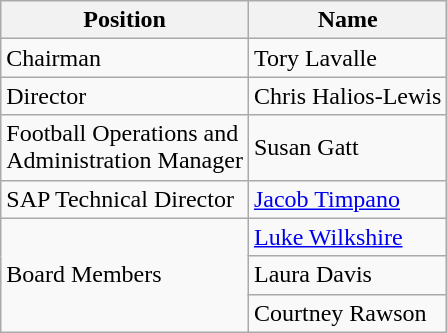<table class="wikitable">
<tr>
<th>Position</th>
<th>Name</th>
</tr>
<tr>
<td>Chairman</td>
<td>Tory Lavalle</td>
</tr>
<tr>
<td>Director</td>
<td>Chris Halios-Lewis</td>
</tr>
<tr>
<td>Football Operations and <br>Administration Manager</td>
<td>Susan Gatt</td>
</tr>
<tr>
<td>SAP Technical Director</td>
<td><a href='#'>Jacob Timpano</a></td>
</tr>
<tr>
<td rowspan="3">Board Members</td>
<td><a href='#'>Luke Wilkshire</a></td>
</tr>
<tr>
<td>Laura Davis</td>
</tr>
<tr>
<td>Courtney Rawson</td>
</tr>
</table>
